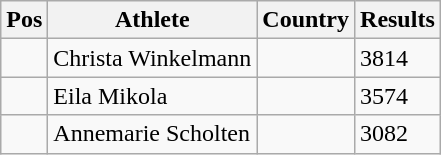<table class="wikitable">
<tr>
<th>Pos</th>
<th>Athlete</th>
<th>Country</th>
<th>Results</th>
</tr>
<tr>
<td align="center"></td>
<td>Christa Winkelmann</td>
<td></td>
<td>3814</td>
</tr>
<tr>
<td align="center"></td>
<td>Eila Mikola</td>
<td></td>
<td>3574</td>
</tr>
<tr>
<td align="center"></td>
<td>Annemarie Scholten</td>
<td></td>
<td>3082</td>
</tr>
</table>
